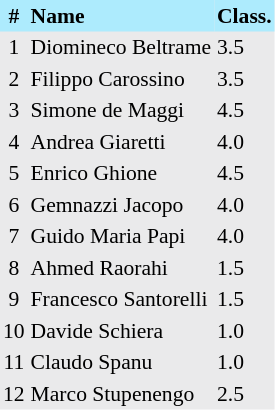<table border=0 cellpadding=2 cellspacing=0  |- bgcolor=#EAEAEB style="text-align:center; font-size:90%;">
<tr bgcolor=#ADEBFD>
<th>#</th>
<th align=left>Name</th>
<th align=left>Class.</th>
</tr>
<tr>
<td>1</td>
<td align=left>Diomineco Beltrame</td>
<td align=left>3.5</td>
</tr>
<tr>
<td>2</td>
<td align=left>Filippo Carossino</td>
<td align=left>3.5</td>
</tr>
<tr>
<td>3</td>
<td align=left>Simone de Maggi</td>
<td align=left>4.5</td>
</tr>
<tr>
<td>4</td>
<td align=left>Andrea Giaretti</td>
<td align=left>4.0</td>
</tr>
<tr>
<td>5</td>
<td align=left>Enrico Ghione</td>
<td align=left>4.5</td>
</tr>
<tr>
<td>6</td>
<td align=left>Gemnazzi Jacopo</td>
<td align=left>4.0</td>
</tr>
<tr>
<td>7</td>
<td align=left>Guido Maria Papi</td>
<td align=left>4.0</td>
</tr>
<tr>
<td>8</td>
<td align=left>Ahmed Raorahi</td>
<td align=left>1.5</td>
</tr>
<tr>
<td>9</td>
<td align=left>Francesco Santorelli</td>
<td align=left>1.5</td>
</tr>
<tr>
<td>10</td>
<td align=left>Davide Schiera</td>
<td align=left>1.0</td>
</tr>
<tr>
<td>11</td>
<td align=left>Claudo Spanu</td>
<td align=left>1.0</td>
</tr>
<tr>
<td>12</td>
<td align=left>Marco Stupenengo</td>
<td align=left>2.5</td>
</tr>
</table>
